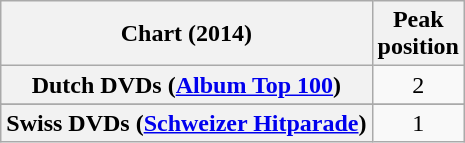<table class="wikitable sortable plainrowheaders">
<tr>
<th scope="col">Chart (2014)</th>
<th scope="col">Peak<br>position</th>
</tr>
<tr>
<th scope="row">Dutch DVDs (<a href='#'>Album Top 100</a>)</th>
<td align="center">2</td>
</tr>
<tr>
</tr>
<tr>
</tr>
<tr>
<th scope="row">Swiss DVDs (<a href='#'>Schweizer Hitparade</a>)</th>
<td align="center">1</td>
</tr>
</table>
